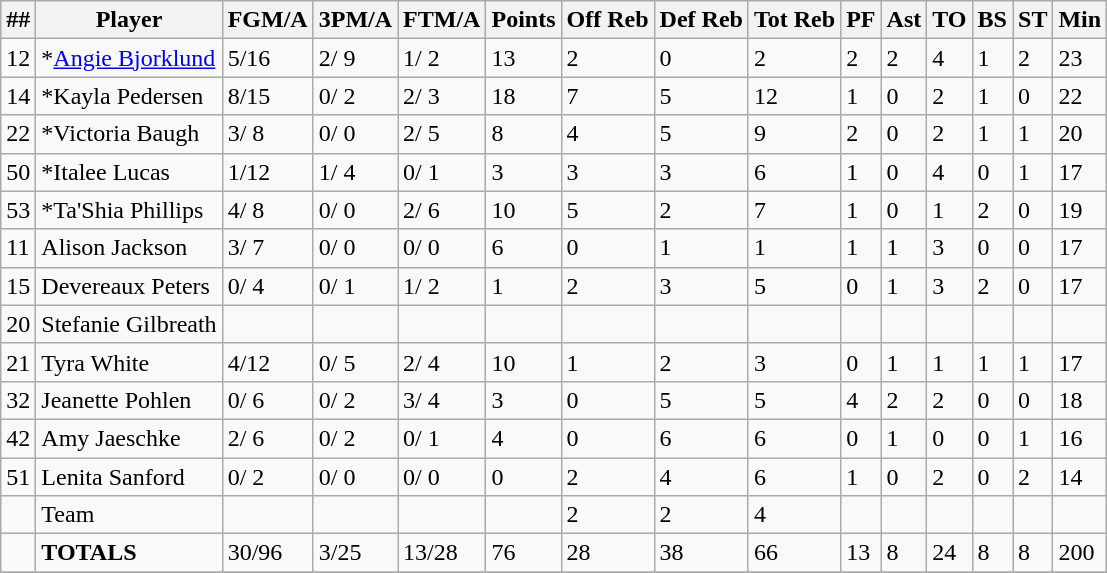<table class="wikitable sortable">
<tr>
<th>##</th>
<th>Player</th>
<th>FGM/A</th>
<th>3PM/A</th>
<th>FTM/A</th>
<th>Points</th>
<th>Off Reb</th>
<th>Def Reb</th>
<th>Tot Reb</th>
<th>PF</th>
<th>Ast</th>
<th>TO</th>
<th>BS</th>
<th>ST</th>
<th>Min</th>
</tr>
<tr>
<td>12</td>
<td>*<a href='#'>Angie Bjorklund</a></td>
<td>5/16</td>
<td>2/ 9</td>
<td>1/ 2</td>
<td>13</td>
<td>2</td>
<td>0</td>
<td>2</td>
<td>2</td>
<td>2</td>
<td>4</td>
<td>1</td>
<td>2</td>
<td>23</td>
</tr>
<tr>
<td>14</td>
<td>*Kayla Pedersen</td>
<td>8/15</td>
<td>0/ 2</td>
<td>2/ 3</td>
<td>18</td>
<td>7</td>
<td>5</td>
<td>12</td>
<td>1</td>
<td>0</td>
<td>2</td>
<td>1</td>
<td>0</td>
<td>22</td>
</tr>
<tr>
<td>22</td>
<td>*Victoria Baugh</td>
<td>3/ 8</td>
<td>0/ 0</td>
<td>2/ 5</td>
<td>8</td>
<td>4</td>
<td>5</td>
<td>9</td>
<td>2</td>
<td>0</td>
<td>2</td>
<td>1</td>
<td>1</td>
<td>20</td>
</tr>
<tr>
<td>50</td>
<td>*Italee Lucas</td>
<td>1/12</td>
<td>1/ 4</td>
<td>0/ 1</td>
<td>3</td>
<td>3</td>
<td>3</td>
<td>6</td>
<td>1</td>
<td>0</td>
<td>4</td>
<td>0</td>
<td>1</td>
<td>17</td>
</tr>
<tr>
<td>53</td>
<td>*Ta'Shia Phillips</td>
<td>4/ 8</td>
<td>0/ 0</td>
<td>2/ 6</td>
<td>10</td>
<td>5</td>
<td>2</td>
<td>7</td>
<td>1</td>
<td>0</td>
<td>1</td>
<td>2</td>
<td>0</td>
<td>19</td>
</tr>
<tr>
<td>11</td>
<td>Alison Jackson</td>
<td>3/ 7</td>
<td>0/ 0</td>
<td>0/ 0</td>
<td>6</td>
<td>0</td>
<td>1</td>
<td>1</td>
<td>1</td>
<td>1</td>
<td>3</td>
<td>0</td>
<td>0</td>
<td>17</td>
</tr>
<tr>
<td>15</td>
<td>Devereaux Peters</td>
<td>0/ 4</td>
<td>0/ 1</td>
<td>1/ 2</td>
<td>1</td>
<td>2</td>
<td>3</td>
<td>5</td>
<td>0</td>
<td>1</td>
<td>3</td>
<td>2</td>
<td>0</td>
<td>17</td>
</tr>
<tr>
<td>20</td>
<td>Stefanie Gilbreath</td>
<td></td>
<td></td>
<td></td>
<td></td>
<td></td>
<td></td>
<td></td>
<td></td>
<td></td>
<td></td>
<td></td>
<td></td>
<td></td>
</tr>
<tr>
<td>21</td>
<td>Tyra White</td>
<td>4/12</td>
<td>0/ 5</td>
<td>2/ 4</td>
<td>10</td>
<td>1</td>
<td>2</td>
<td>3</td>
<td>0</td>
<td>1</td>
<td>1</td>
<td>1</td>
<td>1</td>
<td>17</td>
</tr>
<tr>
<td>32</td>
<td>Jeanette Pohlen</td>
<td>0/ 6</td>
<td>0/ 2</td>
<td>3/ 4</td>
<td>3</td>
<td>0</td>
<td>5</td>
<td>5</td>
<td>4</td>
<td>2</td>
<td>2</td>
<td>0</td>
<td>0</td>
<td>18</td>
</tr>
<tr>
<td>42</td>
<td>Amy Jaeschke</td>
<td>2/ 6</td>
<td>0/ 2</td>
<td>0/ 1</td>
<td>4</td>
<td>0</td>
<td>6</td>
<td>6</td>
<td>0</td>
<td>1</td>
<td>0</td>
<td>0</td>
<td>1</td>
<td>16</td>
</tr>
<tr>
<td>51</td>
<td>Lenita Sanford</td>
<td>0/ 2</td>
<td>0/ 0</td>
<td>0/ 0</td>
<td>0</td>
<td>2</td>
<td>4</td>
<td>6</td>
<td>1</td>
<td>0</td>
<td>2</td>
<td>0</td>
<td>2</td>
<td>14</td>
</tr>
<tr>
<td></td>
<td>Team</td>
<td></td>
<td></td>
<td></td>
<td></td>
<td>2</td>
<td>2</td>
<td>4</td>
<td></td>
<td></td>
<td></td>
<td></td>
<td></td>
<td></td>
</tr>
<tr>
<td></td>
<td><strong>TOTALS</strong></td>
<td>30/96</td>
<td>3/25</td>
<td>13/28</td>
<td>76</td>
<td>28</td>
<td>38</td>
<td>66</td>
<td>13</td>
<td>8</td>
<td>24</td>
<td>8</td>
<td>8</td>
<td>200</td>
</tr>
<tr>
</tr>
</table>
